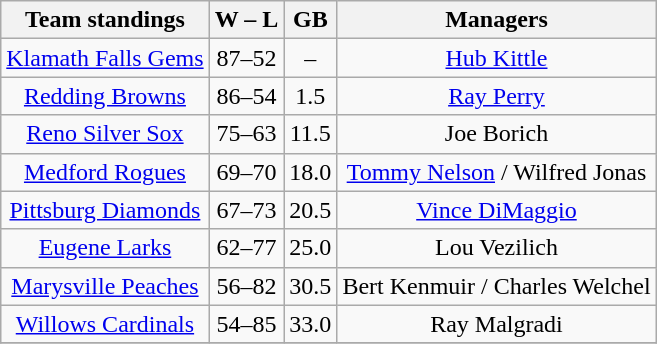<table class="wikitable">
<tr>
<th>Team standings</th>
<th>W – L</th>
<th>GB</th>
<th>Managers</th>
</tr>
<tr align=center>
<td><a href='#'>Klamath Falls Gems</a></td>
<td>87–52</td>
<td>–</td>
<td><a href='#'>Hub Kittle</a></td>
</tr>
<tr align=center>
<td><a href='#'>Redding Browns</a></td>
<td>86–54</td>
<td>1.5</td>
<td><a href='#'>Ray Perry</a></td>
</tr>
<tr align=center>
<td><a href='#'>Reno Silver Sox</a></td>
<td>75–63</td>
<td>11.5</td>
<td>Joe Borich</td>
</tr>
<tr align=center>
<td><a href='#'>Medford Rogues</a></td>
<td>69–70</td>
<td>18.0</td>
<td><a href='#'>Tommy Nelson</a> / Wilfred Jonas</td>
</tr>
<tr align=center>
<td><a href='#'>Pittsburg Diamonds</a></td>
<td>67–73</td>
<td>20.5</td>
<td><a href='#'>Vince DiMaggio</a></td>
</tr>
<tr align=center>
<td><a href='#'>Eugene Larks</a></td>
<td>62–77</td>
<td>25.0</td>
<td>Lou Vezilich</td>
</tr>
<tr align=center>
<td><a href='#'>Marysville Peaches</a></td>
<td>56–82</td>
<td>30.5</td>
<td>Bert Kenmuir / Charles Welchel</td>
</tr>
<tr align=center>
<td><a href='#'>Willows Cardinals</a></td>
<td>54–85</td>
<td>33.0</td>
<td>Ray Malgradi</td>
</tr>
<tr align=center>
</tr>
</table>
